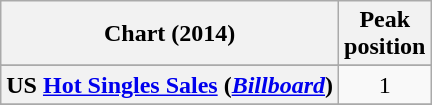<table class="wikitable sortable plainrowheaders" style="text-align:center;">
<tr>
<th scope="col">Chart (2014)</th>
<th scope="col">Peak<br>position</th>
</tr>
<tr>
</tr>
<tr>
</tr>
<tr>
</tr>
<tr>
</tr>
<tr>
</tr>
<tr>
</tr>
<tr>
</tr>
<tr>
</tr>
<tr>
</tr>
<tr>
</tr>
<tr>
</tr>
<tr>
<th scope="row">US <a href='#'>Hot Singles Sales</a> (<em><a href='#'>Billboard</a></em>)</th>
<td>1</td>
</tr>
<tr>
</tr>
</table>
